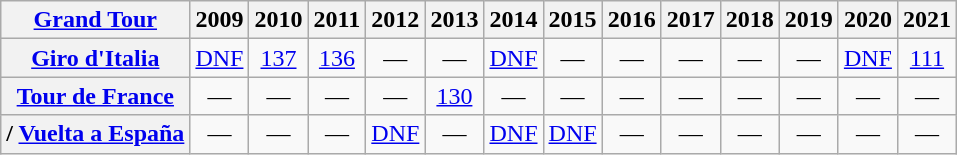<table class="wikitable plainrowheaders">
<tr>
<th scope="col"><a href='#'>Grand Tour</a></th>
<th scope="col">2009</th>
<th scope="col">2010</th>
<th scope="col">2011</th>
<th scope="col">2012</th>
<th scope="col">2013</th>
<th scope="col">2014</th>
<th scope="col">2015</th>
<th scope="col">2016</th>
<th scope="col">2017</th>
<th scope="col">2018</th>
<th scope="col">2019</th>
<th scope="col">2020</th>
<th scope="col">2021</th>
</tr>
<tr style="text-align:center;">
<th scope="row"> <a href='#'>Giro d'Italia</a></th>
<td><a href='#'>DNF</a></td>
<td><a href='#'>137</a></td>
<td><a href='#'>136</a></td>
<td>—</td>
<td>—</td>
<td><a href='#'>DNF</a></td>
<td>—</td>
<td>—</td>
<td>—</td>
<td>—</td>
<td>—</td>
<td><a href='#'>DNF</a></td>
<td><a href='#'>111</a></td>
</tr>
<tr style="text-align:center;">
<th scope="row"> <a href='#'>Tour de France</a></th>
<td>—</td>
<td>—</td>
<td>—</td>
<td>—</td>
<td><a href='#'>130</a></td>
<td>—</td>
<td>—</td>
<td>—</td>
<td>—</td>
<td>—</td>
<td>—</td>
<td>—</td>
<td>—</td>
</tr>
<tr style="text-align:center;">
<th scope="row">/ <a href='#'>Vuelta a España</a></th>
<td>—</td>
<td>—</td>
<td>—</td>
<td><a href='#'>DNF</a></td>
<td>—</td>
<td><a href='#'>DNF</a></td>
<td><a href='#'>DNF</a></td>
<td>—</td>
<td>—</td>
<td>—</td>
<td>—</td>
<td>—</td>
<td>—</td>
</tr>
</table>
